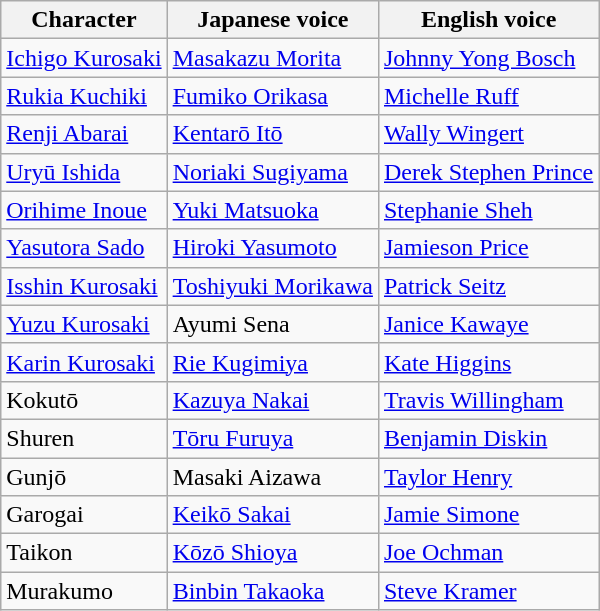<table class="wikitable">
<tr>
<th>Character</th>
<th>Japanese voice</th>
<th>English voice</th>
</tr>
<tr>
<td><a href='#'>Ichigo Kurosaki</a></td>
<td><a href='#'>Masakazu Morita</a></td>
<td><a href='#'>Johnny Yong Bosch</a></td>
</tr>
<tr>
<td><a href='#'>Rukia Kuchiki</a></td>
<td><a href='#'>Fumiko Orikasa</a></td>
<td><a href='#'>Michelle Ruff</a></td>
</tr>
<tr>
<td><a href='#'>Renji Abarai</a></td>
<td><a href='#'>Kentarō Itō</a></td>
<td><a href='#'>Wally Wingert</a></td>
</tr>
<tr>
<td><a href='#'>Uryū Ishida</a></td>
<td><a href='#'>Noriaki Sugiyama</a></td>
<td><a href='#'>Derek Stephen Prince</a></td>
</tr>
<tr>
<td><a href='#'>Orihime Inoue</a></td>
<td><a href='#'>Yuki Matsuoka</a></td>
<td><a href='#'>Stephanie Sheh</a></td>
</tr>
<tr>
<td><a href='#'>Yasutora Sado</a></td>
<td><a href='#'>Hiroki Yasumoto</a></td>
<td><a href='#'>Jamieson Price</a></td>
</tr>
<tr>
<td><a href='#'>Isshin Kurosaki</a></td>
<td><a href='#'>Toshiyuki Morikawa</a></td>
<td><a href='#'>Patrick Seitz</a></td>
</tr>
<tr>
<td><a href='#'>Yuzu Kurosaki</a></td>
<td>Ayumi Sena</td>
<td><a href='#'>Janice Kawaye</a></td>
</tr>
<tr>
<td><a href='#'>Karin Kurosaki</a></td>
<td><a href='#'>Rie Kugimiya</a></td>
<td><a href='#'>Kate Higgins</a></td>
</tr>
<tr>
<td>Kokutō</td>
<td><a href='#'>Kazuya Nakai</a></td>
<td><a href='#'>Travis Willingham</a></td>
</tr>
<tr>
<td>Shuren</td>
<td><a href='#'>Tōru Furuya</a></td>
<td><a href='#'>Benjamin Diskin</a></td>
</tr>
<tr>
<td>Gunjō</td>
<td>Masaki Aizawa</td>
<td><a href='#'>Taylor Henry</a></td>
</tr>
<tr>
<td>Garogai</td>
<td><a href='#'>Keikō Sakai</a></td>
<td><a href='#'>Jamie Simone</a></td>
</tr>
<tr>
<td>Taikon</td>
<td><a href='#'>Kōzō Shioya</a></td>
<td><a href='#'>Joe Ochman</a></td>
</tr>
<tr>
<td>Murakumo</td>
<td><a href='#'>Binbin Takaoka</a></td>
<td><a href='#'>Steve Kramer</a></td>
</tr>
</table>
